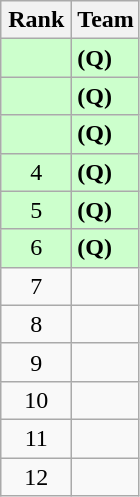<table class="wikitable" style="text-align: center;">
<tr>
<th width=40>Rank</th>
<th>Team</th>
</tr>
<tr align=center bgcolor=#ccffcc>
<td></td>
<td style="text-align:left;"> <strong>(Q)</strong></td>
</tr>
<tr align=center bgcolor=#ccffcc>
<td></td>
<td style="text-align:left;"> <strong>(Q)</strong></td>
</tr>
<tr align=center bgcolor=#ccffcc>
<td></td>
<td style="text-align:left;"> <strong>(Q)</strong></td>
</tr>
<tr align=center bgcolor=#ccffcc>
<td>4</td>
<td style="text-align:left;"> <strong>(Q)</strong></td>
</tr>
<tr align=center bgcolor=#ccffcc>
<td>5</td>
<td style="text-align:left;"> <strong>(Q)</strong></td>
</tr>
<tr align=center bgcolor=#ccffcc>
<td>6</td>
<td style="text-align:left;"> <strong>(Q)</strong></td>
</tr>
<tr align=center>
<td>7</td>
<td style="text-align:left;"></td>
</tr>
<tr align=center>
<td>8</td>
<td style="text-align:left;"></td>
</tr>
<tr align=center>
<td>9</td>
<td style="text-align:left;"></td>
</tr>
<tr align=center>
<td>10</td>
<td style="text-align:left;"></td>
</tr>
<tr align=center>
<td>11</td>
<td style="text-align:left;"></td>
</tr>
<tr align=center>
<td>12</td>
<td style="text-align:left;"></td>
</tr>
</table>
